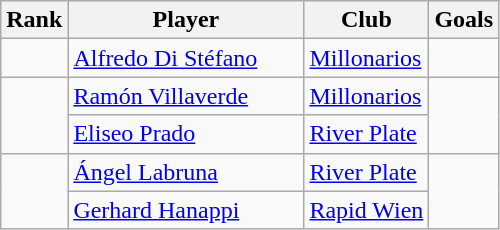<table class= "wikitable sortable">
<tr>
<th>Rank</th>
<th width=150px>Player</th>
<th>Club</th>
<th>Goals</th>
</tr>
<tr>
<td></td>
<td> <a href='#'>Alfredo Di Stéfano</a></td>
<td> <a href='#'>Millonarios</a></td>
<td></td>
</tr>
<tr>
<td rowspan=2></td>
<td> <a href='#'>Ramón Villaverde</a></td>
<td> <a href='#'>Millonarios</a></td>
<td rowspan=2></td>
</tr>
<tr>
<td> <a href='#'>Eliseo Prado</a></td>
<td> <a href='#'>River Plate</a></td>
</tr>
<tr>
<td rowspan=2></td>
<td> <a href='#'>Ángel Labruna</a></td>
<td> <a href='#'>River Plate</a></td>
<td rowspan=2></td>
</tr>
<tr>
<td> <a href='#'>Gerhard Hanappi</a></td>
<td> <a href='#'>Rapid Wien</a></td>
</tr>
</table>
